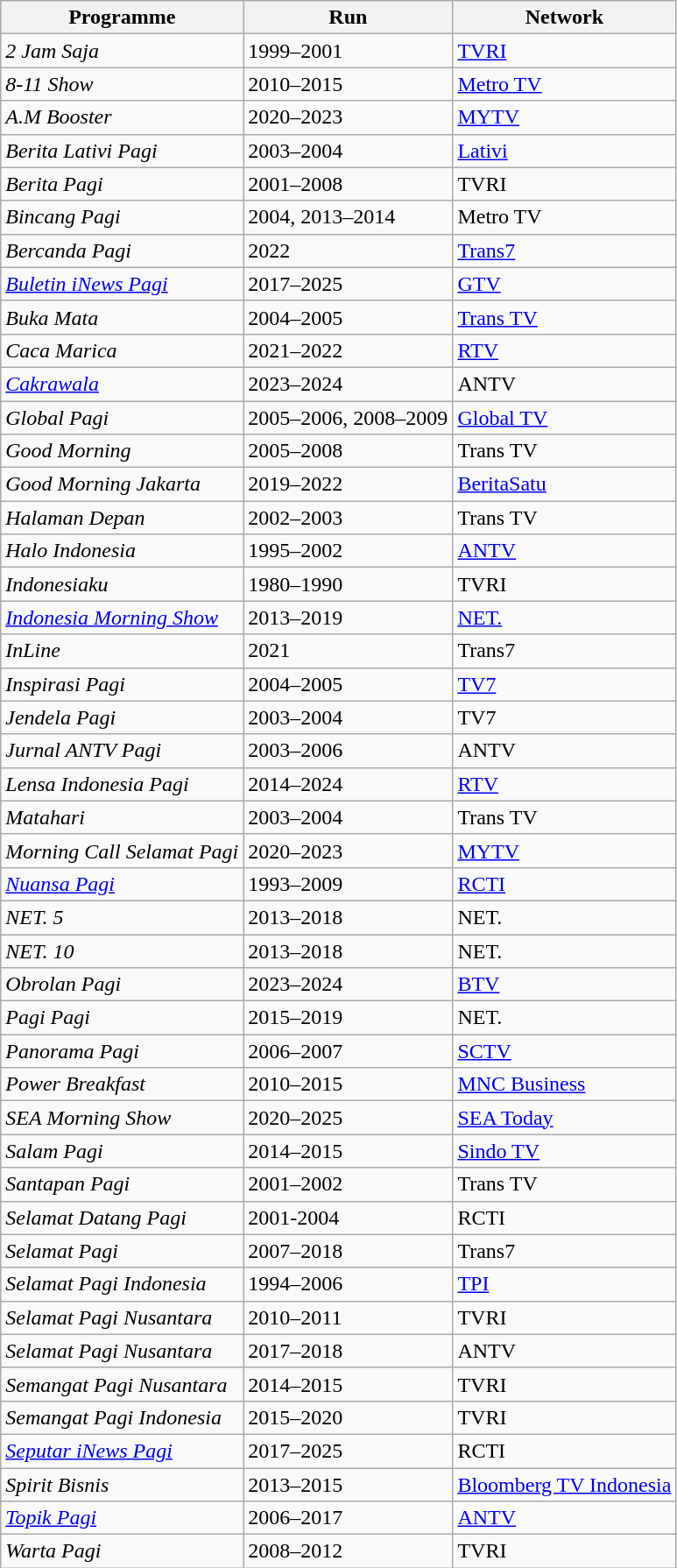<table class="wikitable">
<tr>
<th>Programme</th>
<th>Run</th>
<th>Network</th>
</tr>
<tr>
<td><em>2 Jam Saja</em></td>
<td>1999–2001</td>
<td><a href='#'>TVRI</a></td>
</tr>
<tr>
<td><em>8-11 Show</em></td>
<td>2010–2015</td>
<td><a href='#'>Metro TV</a></td>
</tr>
<tr>
<td><em>A.M Booster</em></td>
<td>2020–2023</td>
<td><a href='#'>MYTV</a></td>
</tr>
<tr>
<td><em>Berita Lativi Pagi</em></td>
<td>2003–2004</td>
<td><a href='#'>Lativi</a></td>
</tr>
<tr>
<td><em>Berita Pagi</em></td>
<td>2001–2008</td>
<td>TVRI</td>
</tr>
<tr>
<td><em>Bincang Pagi</em></td>
<td>2004, 2013–2014</td>
<td>Metro TV</td>
</tr>
<tr>
<td><em>Bercanda Pagi</em></td>
<td>2022</td>
<td><a href='#'>Trans7</a></td>
</tr>
<tr>
<td><em><a href='#'>Buletin iNews Pagi</a></em></td>
<td>2017–2025</td>
<td><a href='#'>GTV</a></td>
</tr>
<tr>
<td><em>Buka Mata</em></td>
<td>2004–2005</td>
<td><a href='#'>Trans TV</a></td>
</tr>
<tr>
<td><em>Caca Marica</em></td>
<td>2021–2022</td>
<td><a href='#'>RTV</a></td>
</tr>
<tr>
<td><em><a href='#'>Cakrawala</a></em></td>
<td>2023–2024</td>
<td>ANTV</td>
</tr>
<tr>
<td><em>Global Pagi</em></td>
<td>2005–2006, 2008–2009</td>
<td><a href='#'>Global TV</a></td>
</tr>
<tr>
<td><em>Good Morning</em></td>
<td>2005–2008</td>
<td>Trans TV</td>
</tr>
<tr>
<td><em>Good Morning Jakarta</em></td>
<td>2019–2022</td>
<td><a href='#'>BeritaSatu</a></td>
</tr>
<tr>
<td><em>Halaman Depan</em></td>
<td>2002–2003</td>
<td>Trans TV</td>
</tr>
<tr>
<td><em>Halo Indonesia</em></td>
<td>1995–2002</td>
<td><a href='#'>ANTV</a></td>
</tr>
<tr>
<td><em>Indonesiaku</em></td>
<td>1980–1990</td>
<td>TVRI</td>
</tr>
<tr>
<td><em><a href='#'>Indonesia Morning Show</a></em></td>
<td>2013–2019</td>
<td><a href='#'>NET.</a></td>
</tr>
<tr>
<td><em>InLine</em></td>
<td>2021</td>
<td>Trans7</td>
</tr>
<tr>
<td><em>Inspirasi Pagi</em></td>
<td>2004–2005</td>
<td><a href='#'>TV7</a></td>
</tr>
<tr>
<td><em>Jendela Pagi</em></td>
<td>2003–2004</td>
<td>TV7</td>
</tr>
<tr>
<td><em>Jurnal ANTV Pagi</em></td>
<td>2003–2006</td>
<td>ANTV</td>
</tr>
<tr>
<td><em>Lensa Indonesia Pagi</em></td>
<td>2014–2024</td>
<td><a href='#'>RTV</a></td>
</tr>
<tr>
<td><em>Matahari</em></td>
<td>2003–2004</td>
<td>Trans TV</td>
</tr>
<tr>
<td><em>Morning Call Selamat Pagi</em></td>
<td>2020–2023</td>
<td><a href='#'>MYTV</a></td>
</tr>
<tr>
<td><em><a href='#'>Nuansa Pagi</a></em></td>
<td>1993–2009</td>
<td><a href='#'>RCTI</a></td>
</tr>
<tr>
<td><em>NET. 5</em></td>
<td>2013–2018</td>
<td>NET.</td>
</tr>
<tr>
<td><em>NET. 10</em></td>
<td>2013–2018</td>
<td>NET.</td>
</tr>
<tr>
<td><em>Obrolan Pagi</em></td>
<td>2023–2024</td>
<td><a href='#'>BTV</a></td>
</tr>
<tr>
<td><em>Pagi Pagi</em></td>
<td>2015–2019</td>
<td>NET.</td>
</tr>
<tr>
<td><em>Panorama Pagi</em></td>
<td>2006–2007</td>
<td><a href='#'>SCTV</a></td>
</tr>
<tr>
<td><em>Power Breakfast</em></td>
<td>2010–2015</td>
<td><a href='#'>MNC Business</a></td>
</tr>
<tr>
<td><em>SEA Morning Show</em></td>
<td>2020–2025</td>
<td><a href='#'>SEA Today</a></td>
</tr>
<tr>
<td><em>Salam Pagi</em></td>
<td>2014–2015</td>
<td><a href='#'>Sindo TV</a></td>
</tr>
<tr>
<td><em>Santapan Pagi</em></td>
<td>2001–2002</td>
<td>Trans TV</td>
</tr>
<tr>
<td><em>Selamat Datang Pagi</em></td>
<td>2001-2004</td>
<td>RCTI</td>
</tr>
<tr>
<td><em>Selamat Pagi</em></td>
<td>2007–2018</td>
<td>Trans7</td>
</tr>
<tr>
<td><em>Selamat Pagi Indonesia</em></td>
<td>1994–2006</td>
<td><a href='#'>TPI</a></td>
</tr>
<tr>
<td><em>Selamat Pagi Nusantara</em></td>
<td>2010–2011</td>
<td>TVRI</td>
</tr>
<tr>
<td><em>Selamat Pagi Nusantara</em></td>
<td>2017–2018</td>
<td>ANTV</td>
</tr>
<tr>
<td><em>Semangat Pagi Nusantara</em></td>
<td>2014–2015</td>
<td>TVRI</td>
</tr>
<tr>
<td><em>Semangat Pagi Indonesia</em></td>
<td>2015–2020</td>
<td>TVRI</td>
</tr>
<tr>
<td><em><a href='#'>Seputar iNews Pagi</a></em></td>
<td>2017–2025</td>
<td>RCTI</td>
</tr>
<tr>
<td><em>Spirit Bisnis</em></td>
<td>2013–2015</td>
<td><a href='#'>Bloomberg TV Indonesia</a></td>
</tr>
<tr>
<td><em><a href='#'>Topik Pagi</a></em></td>
<td>2006–2017</td>
<td><a href='#'>ANTV</a></td>
</tr>
<tr>
<td><em>Warta Pagi</em></td>
<td>2008–2012</td>
<td>TVRI</td>
</tr>
</table>
